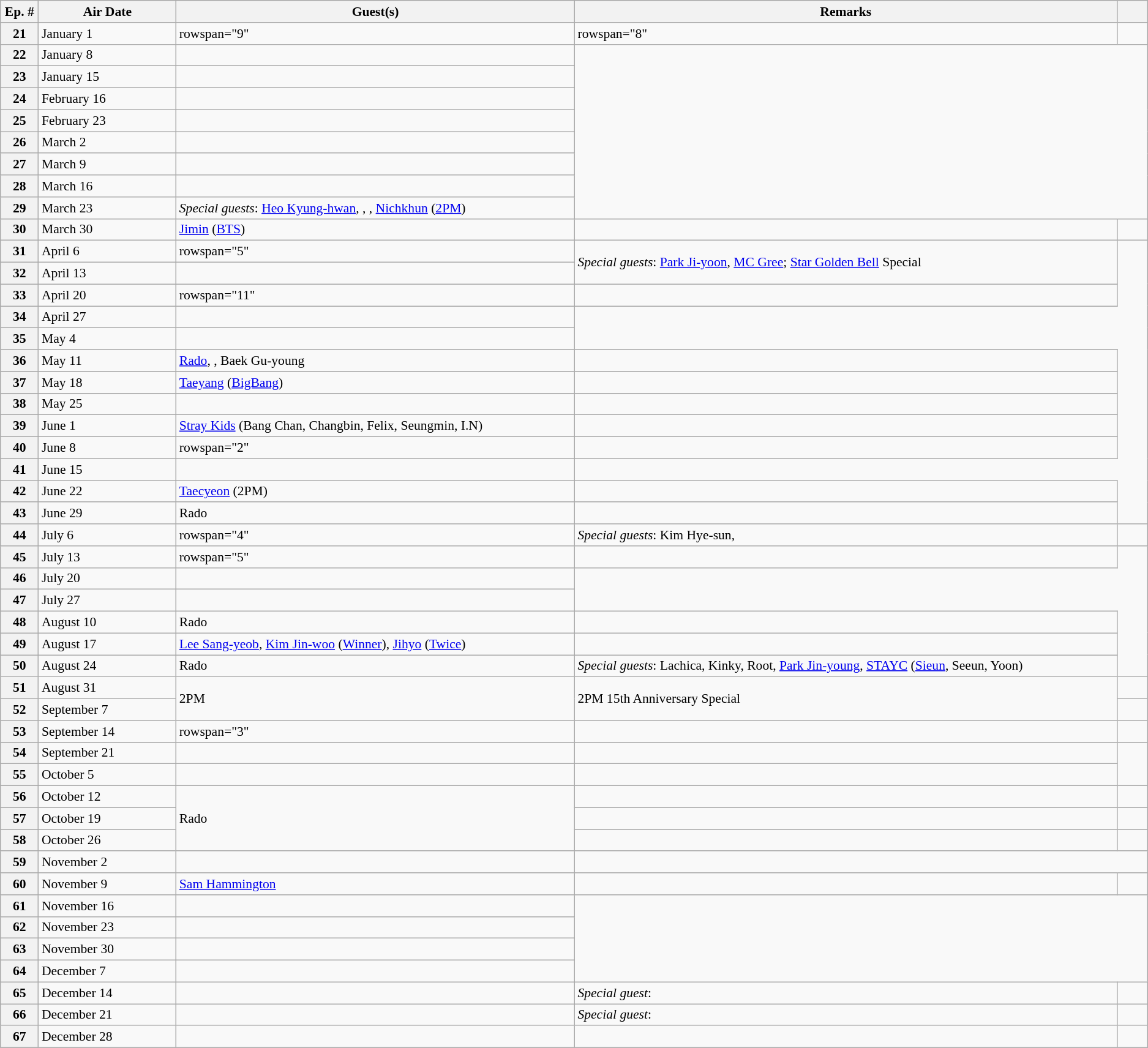<table class="wikitable" style = "font-size: 90%;">
<tr>
<th style="width:2.5em;">Ep. #</th>
<th style="width:10.5em;">Air Date</th>
<th style="width:32em;">Guest(s)</th>
<th style="width:44em;">Remarks</th>
<th style="width:2em;"></th>
</tr>
<tr>
<th>21</th>
<td>January 1</td>
<td>rowspan="9" </td>
<td>rowspan="8" </td>
<td></td>
</tr>
<tr>
<th>22</th>
<td>January 8</td>
<td></td>
</tr>
<tr>
<th>23</th>
<td>January 15</td>
<td></td>
</tr>
<tr>
<th>24</th>
<td>February 16</td>
<td></td>
</tr>
<tr>
<th>25</th>
<td>February 23</td>
<td></td>
</tr>
<tr>
<th>26</th>
<td>March 2</td>
<td></td>
</tr>
<tr>
<th>27</th>
<td>March 9</td>
<td></td>
</tr>
<tr>
<th>28</th>
<td>March 16</td>
<td></td>
</tr>
<tr>
<th>29</th>
<td>March 23</td>
<td><em>Special guests</em>: <a href='#'>Heo Kyung-hwan</a>, , , <a href='#'>Nichkhun</a> (<a href='#'>2PM</a>)</td>
</tr>
<tr>
<th>30</th>
<td>March 30</td>
<td><a href='#'>Jimin</a> (<a href='#'>BTS</a>)</td>
<td></td>
<td></td>
</tr>
<tr>
<th>31</th>
<td>April 6</td>
<td>rowspan="5" </td>
<td rowspan="2"><em>Special guests</em>: <a href='#'>Park Ji-yoon</a>, <a href='#'>MC Gree</a>; <a href='#'>Star Golden Bell</a> Special</td>
</tr>
<tr>
<th>32</th>
<td>April 13</td>
<td></td>
</tr>
<tr>
<th>33</th>
<td>April 20</td>
<td>rowspan="11" </td>
<td></td>
</tr>
<tr>
<th>34</th>
<td>April 27</td>
<td></td>
</tr>
<tr>
<th>35</th>
<td>May 4</td>
<td></td>
</tr>
<tr>
<th>36</th>
<td>May 11</td>
<td><a href='#'>Rado</a>, , Baek Gu-young</td>
<td></td>
</tr>
<tr>
<th>37</th>
<td>May 18</td>
<td><a href='#'>Taeyang</a> (<a href='#'>BigBang</a>)</td>
<td></td>
</tr>
<tr>
<th>38</th>
<td>May 25</td>
<td></td>
<td></td>
</tr>
<tr>
<th>39</th>
<td>June 1</td>
<td><a href='#'>Stray Kids</a> (Bang Chan, Changbin, Felix, Seungmin, I.N)</td>
<td></td>
</tr>
<tr>
<th>40</th>
<td>June 8</td>
<td>rowspan="2" </td>
<td></td>
</tr>
<tr>
<th>41</th>
<td>June 15</td>
<td></td>
</tr>
<tr>
<th>42</th>
<td>June 22</td>
<td><a href='#'>Taecyeon</a> (2PM)</td>
<td></td>
</tr>
<tr>
<th>43</th>
<td>June 29</td>
<td>Rado</td>
<td></td>
</tr>
<tr>
<th>44</th>
<td>July 6</td>
<td>rowspan="4" </td>
<td><em>Special guests</em>: Kim Hye-sun, </td>
<td></td>
</tr>
<tr>
<th>45</th>
<td>July 13</td>
<td>rowspan="5" </td>
<td></td>
</tr>
<tr>
<th>46</th>
<td>July 20</td>
<td></td>
</tr>
<tr>
<th>47</th>
<td>July 27</td>
<td></td>
</tr>
<tr>
<th>48</th>
<td>August 10</td>
<td>Rado</td>
<td></td>
</tr>
<tr>
<th>49</th>
<td>August 17</td>
<td><a href='#'>Lee Sang-yeob</a>, <a href='#'>Kim Jin-woo</a> (<a href='#'>Winner</a>), <a href='#'>Jihyo</a> (<a href='#'>Twice</a>)</td>
<td></td>
</tr>
<tr>
<th>50</th>
<td>August 24</td>
<td>Rado</td>
<td><em>Special guests</em>: Lachica, Kinky, Root, <a href='#'>Park Jin-young</a>, <a href='#'>STAYC</a> (<a href='#'>Sieun</a>, Seeun, Yoon)</td>
</tr>
<tr>
<th>51</th>
<td>August 31</td>
<td rowspan="2">2PM</td>
<td rowspan="2">2PM 15th Anniversary Special</td>
<td></td>
</tr>
<tr>
<th>52</th>
<td>September 7</td>
<td></td>
</tr>
<tr>
<th>53</th>
<td>September 14</td>
<td>rowspan="3" </td>
<td></td>
<td></td>
</tr>
<tr>
<th>54</th>
<td>September 21</td>
<td></td>
<td></td>
</tr>
<tr>
<th>55</th>
<td>October 5</td>
<td></td>
<td></td>
</tr>
<tr>
<th>56</th>
<td>October 12</td>
<td Rowspan="3">Rado</td>
<td></td>
<td></td>
</tr>
<tr>
<th>57</th>
<td>October 19</td>
<td></td>
<td></td>
</tr>
<tr>
<th>58</th>
<td>October 26</td>
<td></td>
<td></td>
</tr>
<tr>
<th>59</th>
<td>November 2</td>
<td></td>
</tr>
<tr>
<th>60</th>
<td>November 9</td>
<td><a href='#'>Sam Hammington</a></td>
<td></td>
<td></td>
</tr>
<tr>
<th>61</th>
<td>November 16</td>
<td></td>
</tr>
<tr>
<th>62</th>
<td>November 23</td>
<td></td>
</tr>
<tr>
<th>63</th>
<td>November 30</td>
<td></td>
</tr>
<tr>
<th>64</th>
<td>December 7</td>
<td></td>
</tr>
<tr>
<th>65</th>
<td>December 14</td>
<td></td>
<td><em>Special guest</em>: </td>
<td></td>
</tr>
<tr>
<th>66</th>
<td>December 21</td>
<td></td>
<td><em>Special guest</em>:</td>
<td></td>
</tr>
<tr>
<th>67</th>
<td>December 28</td>
<td></td>
<td></td>
<td></td>
</tr>
<tr>
</tr>
</table>
